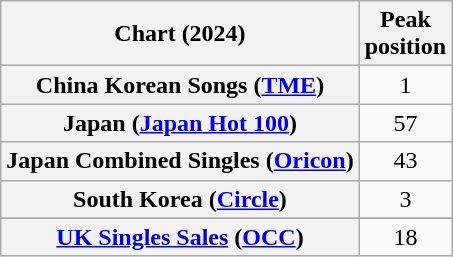<table class="wikitable plainrowheaders sortable" style="text-align:center">
<tr>
<th scope="col">Chart (2024)</th>
<th scope="col">Peak<br>position</th>
</tr>
<tr>
<th scope="row">China Korean Songs (<a href='#'>TME</a>)</th>
<td>1</td>
</tr>
<tr>
<th scope="row">Japan (<a href='#'>Japan Hot 100</a>)</th>
<td>57</td>
</tr>
<tr>
<th scope="row">Japan Combined Singles (<a href='#'>Oricon</a>)</th>
<td>43</td>
</tr>
<tr>
<th scope="row">South Korea (<a href='#'>Circle</a>)</th>
<td>3</td>
</tr>
<tr>
</tr>
<tr>
<th scope="row"><a href='#'>UK Singles Sales</a> (<a href='#'>OCC</a>)</th>
<td>18</td>
</tr>
</table>
